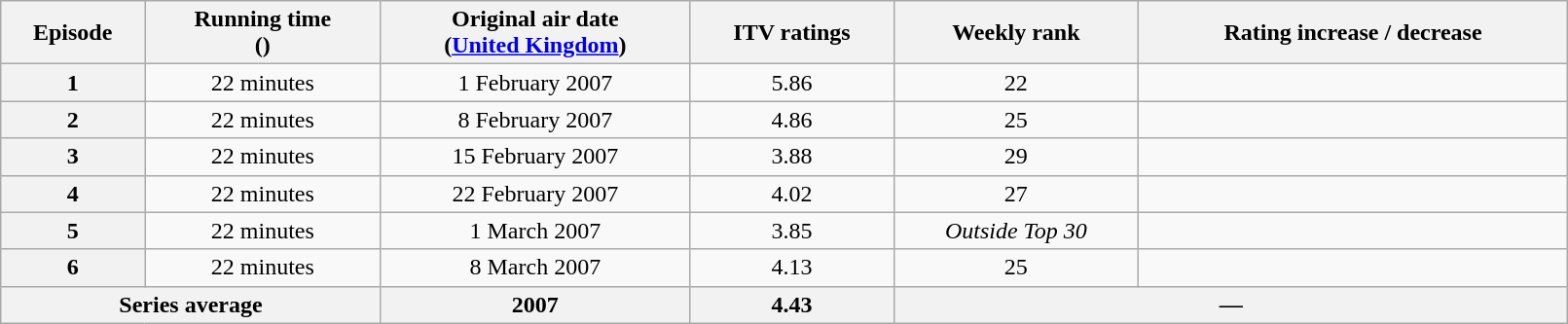<table class=wikitable style="text-align:center; width:85%">
<tr>
<th>Episode</th>
<th>Running time<br>()</th>
<th>Original air date<br>(<a href='#'>United Kingdom</a>)</th>
<th>ITV ratings<br></th>
<th>Weekly rank</th>
<th>Rating increase / decrease</th>
</tr>
<tr>
<th scope="col">1</th>
<td>22 minutes</td>
<td>1 February 2007</td>
<td>5.86</td>
<td>22</td>
<td></td>
</tr>
<tr>
<th scope="col">2</th>
<td>22 minutes</td>
<td>8 February 2007</td>
<td>4.86</td>
<td>25</td>
<td></td>
</tr>
<tr>
<th scope="col">3</th>
<td>22 minutes</td>
<td>15 February 2007</td>
<td>3.88</td>
<td>29</td>
<td></td>
</tr>
<tr>
<th scope="col">4</th>
<td>22 minutes</td>
<td>22 February 2007</td>
<td>4.02</td>
<td>27</td>
<td></td>
</tr>
<tr>
<th scope="col">5</th>
<td>22 minutes</td>
<td>1 March 2007</td>
<td>3.85</td>
<td><em>Outside Top 30</em></td>
<td></td>
</tr>
<tr>
<th scope="col">6</th>
<td>22 minutes</td>
<td>8 March 2007</td>
<td>4.13</td>
<td>25</td>
<td></td>
</tr>
<tr>
<th scope="col" colspan="2">Series average</th>
<th>2007</th>
<th>4.43</th>
<th colspan=2>—</th>
</tr>
</table>
